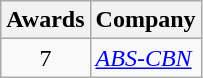<table class="wikitable" style="text-align:center">
<tr>
<th scope="col">Awards</th>
<th scope="col">Company</th>
</tr>
<tr>
<td>7</td>
<td align=left><em><a href='#'>ABS-CBN</a></em></td>
</tr>
</table>
